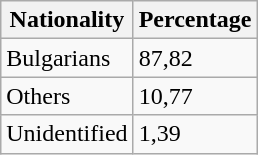<table class="wikitable">
<tr>
<th>Nationality</th>
<th>Percentage</th>
</tr>
<tr>
<td>Bulgarians</td>
<td>87,82</td>
</tr>
<tr>
<td>Others</td>
<td>10,77</td>
</tr>
<tr>
<td>Unidentified</td>
<td>1,39</td>
</tr>
</table>
